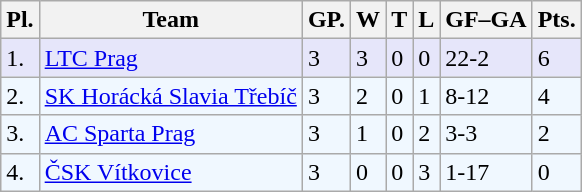<table class="wikitable">
<tr>
<th>Pl.</th>
<th>Team</th>
<th>GP.</th>
<th>W</th>
<th>T</th>
<th>L</th>
<th>GF–GA</th>
<th>Pts.</th>
</tr>
<tr bgcolor="#e6e6fa">
<td>1.</td>
<td><a href='#'>LTC Prag</a></td>
<td>3</td>
<td>3</td>
<td>0</td>
<td>0</td>
<td>22-2</td>
<td>6</td>
</tr>
<tr bgcolor="#f0f8ff">
<td>2.</td>
<td><a href='#'>SK Horácká Slavia Třebíč</a></td>
<td>3</td>
<td>2</td>
<td>0</td>
<td>1</td>
<td>8-12</td>
<td>4</td>
</tr>
<tr bgcolor="#f0f8ff">
<td>3.</td>
<td><a href='#'>AC Sparta Prag</a></td>
<td>3</td>
<td>1</td>
<td>0</td>
<td>2</td>
<td>3-3</td>
<td>2</td>
</tr>
<tr bgcolor="#f0f8ff">
<td>4.</td>
<td><a href='#'>ČSK Vítkovice</a></td>
<td>3</td>
<td>0</td>
<td>0</td>
<td>3</td>
<td>1-17</td>
<td>0</td>
</tr>
</table>
